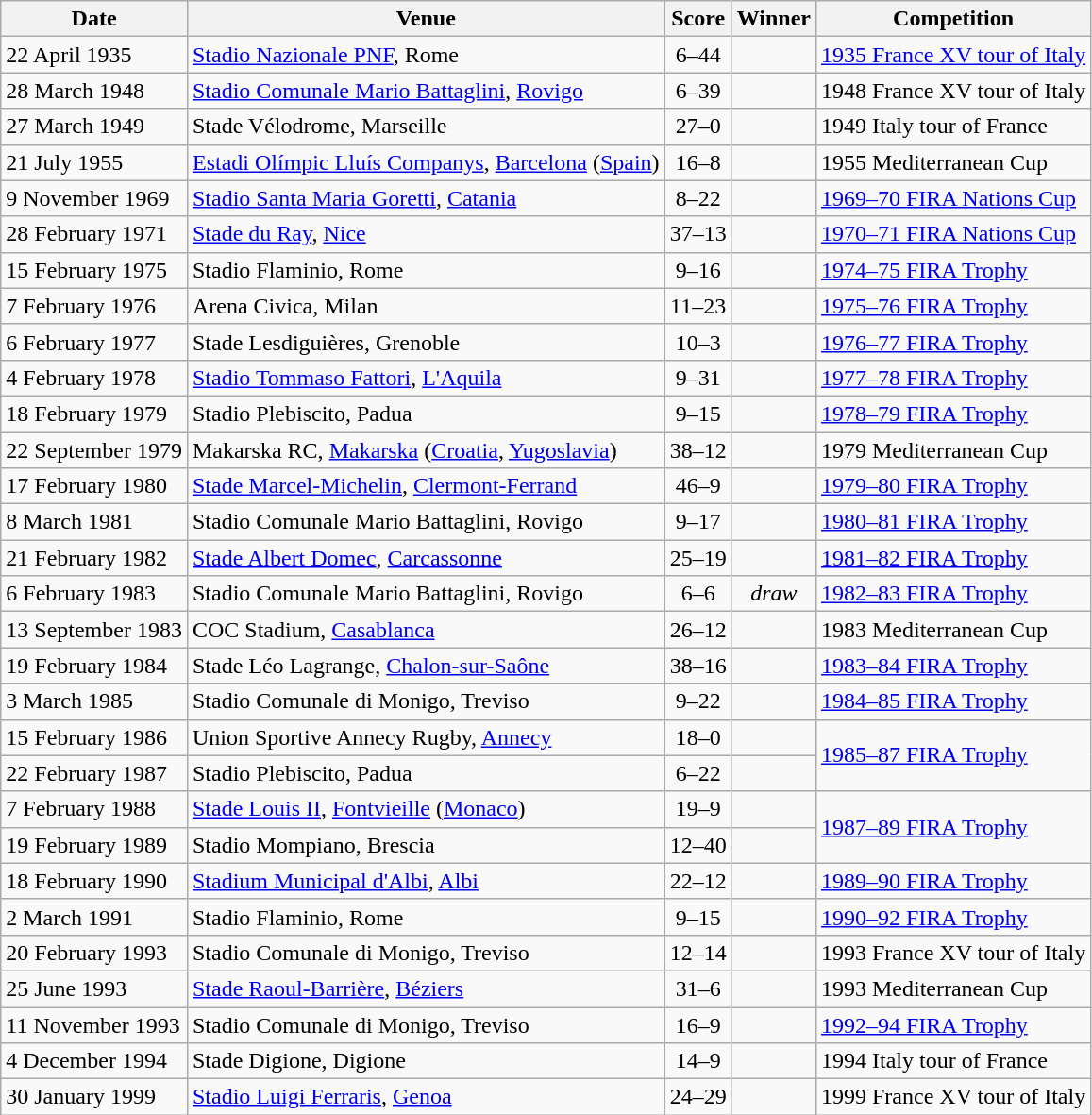<table class="wikitable">
<tr>
<th>Date</th>
<th>Venue</th>
<th>Score</th>
<th>Winner</th>
<th>Competition</th>
</tr>
<tr>
<td>22 April 1935</td>
<td><a href='#'>Stadio Nazionale PNF</a>, Rome</td>
<td align=center>6–44</td>
<td></td>
<td><a href='#'>1935 France XV tour of Italy</a></td>
</tr>
<tr>
<td>28 March 1948</td>
<td><a href='#'>Stadio Comunale Mario Battaglini</a>, <a href='#'>Rovigo</a></td>
<td align=center>6–39</td>
<td></td>
<td>1948 France XV tour of Italy</td>
</tr>
<tr>
<td>27 March 1949</td>
<td>Stade Vélodrome, Marseille</td>
<td align=center>27–0</td>
<td></td>
<td>1949 Italy tour of France</td>
</tr>
<tr>
<td>21 July 1955</td>
<td><a href='#'>Estadi Olímpic Lluís Companys</a>, <a href='#'>Barcelona</a> (<a href='#'>Spain</a>)</td>
<td align=center>16–8</td>
<td></td>
<td>1955 Mediterranean Cup</td>
</tr>
<tr>
<td>9 November 1969</td>
<td><a href='#'>Stadio Santa Maria Goretti</a>, <a href='#'>Catania</a></td>
<td align=center>8–22</td>
<td></td>
<td><a href='#'>1969–70 FIRA Nations Cup</a></td>
</tr>
<tr>
<td>28 February 1971</td>
<td><a href='#'>Stade du Ray</a>, <a href='#'>Nice</a></td>
<td align=center>37–13</td>
<td></td>
<td><a href='#'>1970–71 FIRA Nations Cup</a></td>
</tr>
<tr>
<td>15 February 1975</td>
<td>Stadio Flaminio, Rome</td>
<td align=center>9–16</td>
<td></td>
<td><a href='#'>1974–75 FIRA Trophy</a></td>
</tr>
<tr>
<td>7 February 1976</td>
<td>Arena Civica, Milan</td>
<td align=center>11–23</td>
<td></td>
<td><a href='#'>1975–76 FIRA Trophy</a></td>
</tr>
<tr>
<td>6 February 1977</td>
<td>Stade Lesdiguières, Grenoble</td>
<td align=center>10–3</td>
<td></td>
<td><a href='#'>1976–77 FIRA Trophy</a></td>
</tr>
<tr>
<td>4 February 1978</td>
<td><a href='#'>Stadio Tommaso Fattori</a>, <a href='#'>L'Aquila</a></td>
<td align=center>9–31</td>
<td></td>
<td><a href='#'>1977–78 FIRA Trophy</a></td>
</tr>
<tr>
<td>18 February 1979</td>
<td>Stadio Plebiscito, Padua</td>
<td align=center>9–15</td>
<td></td>
<td><a href='#'>1978–79 FIRA Trophy</a></td>
</tr>
<tr>
<td>22 September 1979</td>
<td>Makarska RC, <a href='#'>Makarska</a> (<a href='#'>Croatia</a>, <a href='#'>Yugoslavia</a>)</td>
<td align=center>38–12</td>
<td></td>
<td>1979 Mediterranean Cup</td>
</tr>
<tr>
<td>17 February 1980</td>
<td><a href='#'>Stade Marcel-Michelin</a>, <a href='#'>Clermont-Ferrand</a></td>
<td align=center>46–9</td>
<td></td>
<td><a href='#'>1979–80 FIRA Trophy</a></td>
</tr>
<tr>
<td>8 March 1981</td>
<td>Stadio Comunale Mario Battaglini, Rovigo</td>
<td align=center>9–17</td>
<td></td>
<td><a href='#'>1980–81 FIRA Trophy</a></td>
</tr>
<tr>
<td>21 February 1982</td>
<td><a href='#'>Stade Albert Domec</a>, <a href='#'>Carcassonne</a></td>
<td align=center>25–19</td>
<td></td>
<td><a href='#'>1981–82 FIRA Trophy</a></td>
</tr>
<tr>
<td>6 February 1983</td>
<td>Stadio Comunale Mario Battaglini, Rovigo</td>
<td align=center>6–6</td>
<td align=center><em>draw</em></td>
<td><a href='#'>1982–83 FIRA Trophy</a></td>
</tr>
<tr>
<td>13 September 1983</td>
<td>COC Stadium, <a href='#'>Casablanca</a></td>
<td align=center>26–12</td>
<td></td>
<td>1983 Mediterranean Cup</td>
</tr>
<tr>
<td>19 February 1984</td>
<td>Stade Léo Lagrange, <a href='#'>Chalon-sur-Saône</a></td>
<td align=center>38–16</td>
<td></td>
<td><a href='#'>1983–84 FIRA Trophy</a></td>
</tr>
<tr>
<td>3 March 1985</td>
<td>Stadio Comunale di Monigo, Treviso</td>
<td align=center>9–22</td>
<td></td>
<td><a href='#'>1984–85 FIRA Trophy</a></td>
</tr>
<tr>
<td>15 February 1986</td>
<td>Union Sportive Annecy Rugby, <a href='#'>Annecy</a></td>
<td align=center>18–0</td>
<td></td>
<td rowspan=2><a href='#'>1985–87 FIRA Trophy</a></td>
</tr>
<tr>
<td>22 February 1987</td>
<td>Stadio Plebiscito, Padua</td>
<td align=center>6–22</td>
<td></td>
</tr>
<tr>
<td>7 February 1988</td>
<td><a href='#'>Stade Louis II</a>, <a href='#'>Fontvieille</a> (<a href='#'>Monaco</a>)</td>
<td align=center>19–9</td>
<td></td>
<td rowspan=2><a href='#'>1987–89 FIRA Trophy</a></td>
</tr>
<tr>
<td>19 February 1989</td>
<td>Stadio Mompiano, Brescia</td>
<td align=center>12–40</td>
<td></td>
</tr>
<tr>
<td>18 February 1990</td>
<td><a href='#'>Stadium Municipal d'Albi</a>, <a href='#'>Albi</a></td>
<td align=center>22–12</td>
<td></td>
<td><a href='#'>1989–90 FIRA Trophy</a></td>
</tr>
<tr>
<td>2 March 1991</td>
<td>Stadio Flaminio, Rome</td>
<td align=center>9–15</td>
<td></td>
<td><a href='#'>1990–92 FIRA Trophy</a></td>
</tr>
<tr>
<td>20 February 1993</td>
<td>Stadio Comunale di Monigo, Treviso</td>
<td align=center>12–14</td>
<td></td>
<td>1993 France XV tour of Italy</td>
</tr>
<tr>
<td>25 June 1993</td>
<td><a href='#'>Stade Raoul-Barrière</a>, <a href='#'>Béziers</a></td>
<td align=center>31–6</td>
<td></td>
<td>1993 Mediterranean Cup</td>
</tr>
<tr>
<td>11 November 1993</td>
<td>Stadio Comunale di Monigo, Treviso</td>
<td align=center>16–9</td>
<td></td>
<td><a href='#'>1992–94 FIRA Trophy</a></td>
</tr>
<tr>
<td>4 December 1994</td>
<td>Stade Digione, Digione</td>
<td align=center>14–9</td>
<td></td>
<td>1994 Italy tour of France</td>
</tr>
<tr>
<td>30 January 1999</td>
<td><a href='#'>Stadio Luigi Ferraris</a>, <a href='#'>Genoa</a></td>
<td align=center>24–29</td>
<td></td>
<td>1999 France XV tour of Italy</td>
</tr>
</table>
